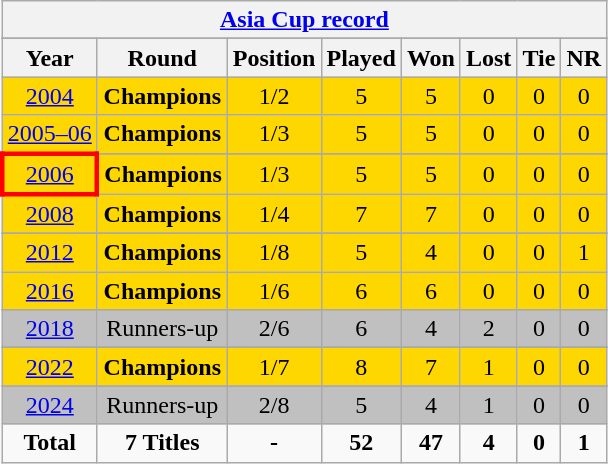<table class="wikitable" style="text-align: center; width=900px;">
<tr>
<th colspan="8"><a href='#'>Asia Cup record</a></th>
</tr>
<tr>
</tr>
<tr>
<th>Year</th>
<th>Round</th>
<th>Position</th>
<th>Played</th>
<th>Won</th>
<th>Lost</th>
<th>Tie</th>
<th>NR</th>
</tr>
<tr bgcolor=gold>
<td> <a href='#'>2004</a></td>
<td><strong>Champions</strong></td>
<td>1/2</td>
<td>5</td>
<td>5</td>
<td>0</td>
<td>0</td>
<td>0</td>
</tr>
<tr bgcolor=gold>
<td> <a href='#'>2005–06</a></td>
<td><strong>Champions</strong></td>
<td>1/3</td>
<td>5</td>
<td>5</td>
<td>0</td>
<td>0</td>
<td>0</td>
</tr>
<tr>
</tr>
<tr bgcolor=gold>
<td style="border: 3px solid red"> <a href='#'>2006</a></td>
<td><strong>Champions</strong></td>
<td>1/3</td>
<td>5</td>
<td>5</td>
<td>0</td>
<td>0</td>
<td>0</td>
</tr>
<tr bgcolor=gold>
<td> <a href='#'>2008</a></td>
<td><strong>Champions</strong></td>
<td>1/4</td>
<td>7</td>
<td>7</td>
<td>0</td>
<td>0</td>
<td>0</td>
</tr>
<tr>
</tr>
<tr bgcolor=gold>
<td> <a href='#'>2012</a></td>
<td><strong>Champions</strong></td>
<td>1/8</td>
<td>5</td>
<td>4</td>
<td>0</td>
<td>0</td>
<td>1</td>
</tr>
<tr bgcolor=gold>
<td> <a href='#'>2016</a></td>
<td><strong>Champions</strong></td>
<td>1/6</td>
<td>6</td>
<td>6</td>
<td>0</td>
<td>0</td>
<td>0</td>
</tr>
<tr>
</tr>
<tr bgcolor=silver>
<td> <a href='#'>2018</a></td>
<td>Runners-up</td>
<td>2/6</td>
<td>6</td>
<td>4</td>
<td>2</td>
<td>0</td>
<td>0</td>
</tr>
<tr>
</tr>
<tr bgcolor=gold>
<td> <a href='#'>2022</a></td>
<td><strong>Champions</strong></td>
<td>1/7</td>
<td>8</td>
<td>7</td>
<td>1</td>
<td>0</td>
<td>0</td>
</tr>
<tr>
</tr>
<tr bgcolor=silver>
<td> <a href='#'>2024</a></td>
<td>Runners-up</td>
<td>2/8</td>
<td>5</td>
<td>4</td>
<td>1</td>
<td>0</td>
<td>0</td>
</tr>
<tr>
<td><strong>Total</strong></td>
<td><strong>7 Titles</strong></td>
<td><strong>-</strong></td>
<td><strong>52</strong></td>
<td><strong>47</strong></td>
<td><strong>4</strong></td>
<td><strong>0</strong></td>
<td><strong>1</strong></td>
</tr>
</table>
